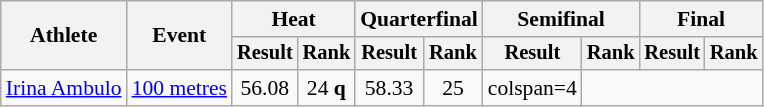<table class=wikitable style=font-size:90%>
<tr>
<th rowspan=2>Athlete</th>
<th rowspan=2>Event</th>
<th colspan=2>Heat</th>
<th colspan=2>Quarterfinal</th>
<th colspan=2>Semifinal</th>
<th colspan=2>Final</th>
</tr>
<tr style=font-size:95%>
<th>Result</th>
<th>Rank</th>
<th>Result</th>
<th>Rank</th>
<th>Result</th>
<th>Rank</th>
<th>Result</th>
<th>Rank</th>
</tr>
<tr align=center>
<td align=left><a href='#'>Irina Ambulo</a></td>
<td align=left><a href='#'>100 metres</a></td>
<td>56.08</td>
<td>24 <strong>q</strong></td>
<td>58.33</td>
<td>25</td>
<td>colspan=4 </td>
</tr>
</table>
